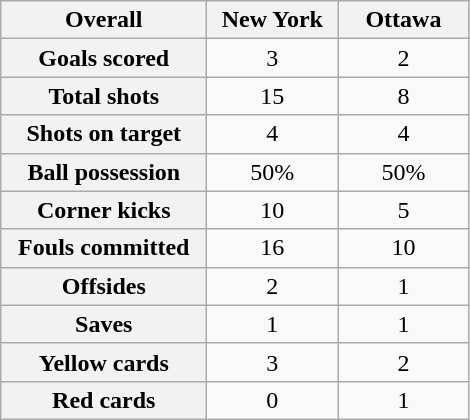<table class="wikitable plainrowheaders" style="text-align:center">
<tr>
<th width=130>Overall</th>
<th width=80>New York</th>
<th width=80>Ottawa</th>
</tr>
<tr>
<th scope=row>Goals scored</th>
<td>3</td>
<td>2</td>
</tr>
<tr>
<th scope=row>Total shots</th>
<td>15</td>
<td>8</td>
</tr>
<tr>
<th scope=row>Shots on target</th>
<td>4</td>
<td>4</td>
</tr>
<tr>
<th scope=row>Ball possession</th>
<td>50%</td>
<td>50%</td>
</tr>
<tr>
<th scope=row>Corner kicks</th>
<td>10</td>
<td>5</td>
</tr>
<tr>
<th scope=row>Fouls committed</th>
<td>16</td>
<td>10</td>
</tr>
<tr>
<th scope=row>Offsides</th>
<td>2</td>
<td>1</td>
</tr>
<tr>
<th scope=row>Saves</th>
<td>1</td>
<td>1</td>
</tr>
<tr>
<th scope=row>Yellow cards</th>
<td>3</td>
<td>2</td>
</tr>
<tr>
<th scope=row>Red cards</th>
<td>0</td>
<td>1</td>
</tr>
</table>
